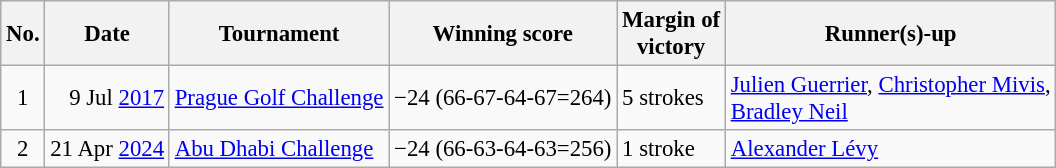<table class="wikitable" style="font-size:95%;">
<tr>
<th>No.</th>
<th>Date</th>
<th>Tournament</th>
<th>Winning score</th>
<th>Margin of<br>victory</th>
<th>Runner(s)-up</th>
</tr>
<tr>
<td align=center>1</td>
<td align=right>9 Jul <a href='#'>2017</a></td>
<td><a href='#'>Prague Golf Challenge</a></td>
<td>−24 (66-67-64-67=264)</td>
<td>5 strokes</td>
<td> <a href='#'>Julien Guerrier</a>,  <a href='#'>Christopher Mivis</a>,<br> <a href='#'>Bradley Neil</a></td>
</tr>
<tr>
<td align=center>2</td>
<td align=right>21 Apr <a href='#'>2024</a></td>
<td><a href='#'>Abu Dhabi Challenge</a></td>
<td>−24 (66-63-64-63=256)</td>
<td>1 stroke</td>
<td> <a href='#'>Alexander Lévy</a></td>
</tr>
</table>
